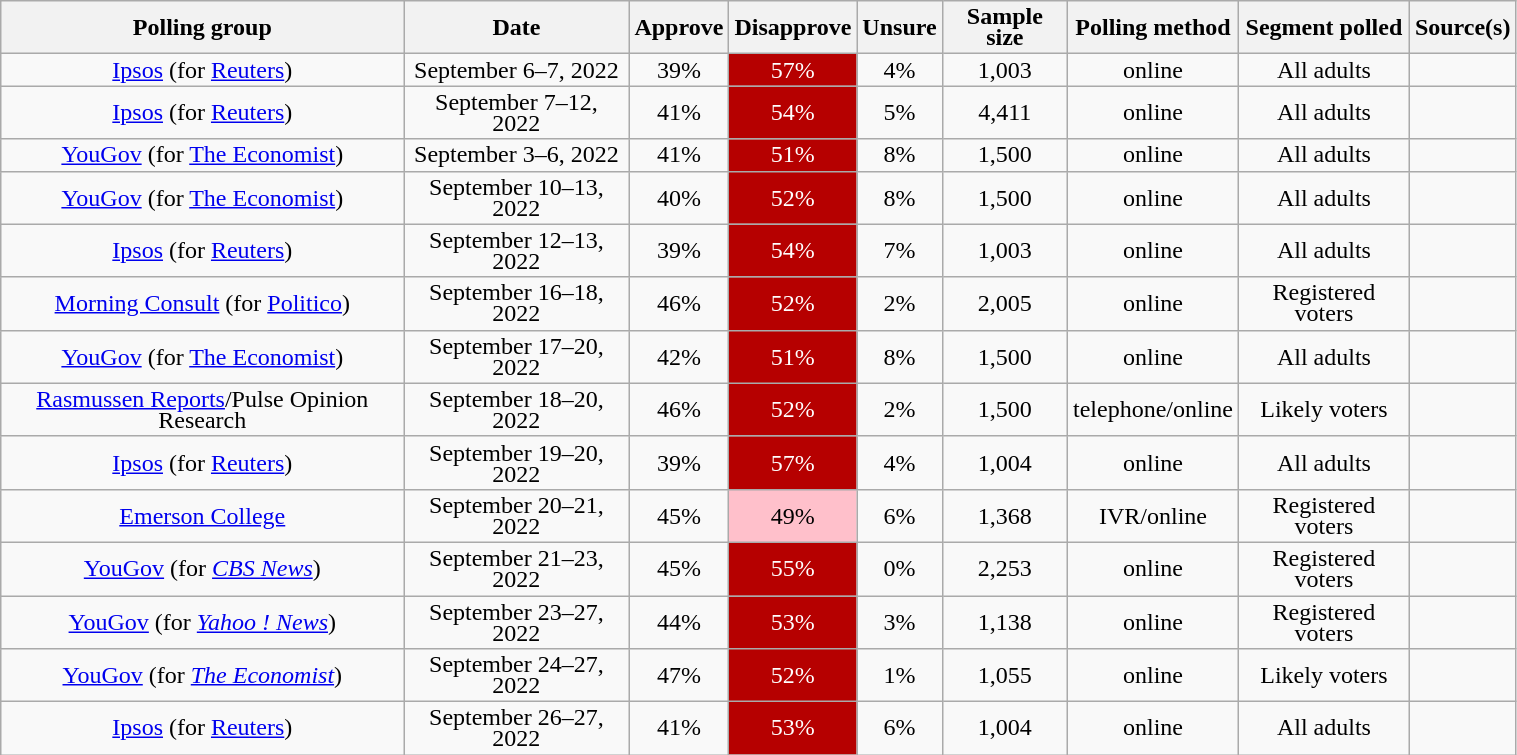<table class="wikitable sortable" style="text-align:center;line-height:14px;width: 80%;">
<tr>
<th class="unsortable">Polling group</th>
<th>Date</th>
<th>Approve</th>
<th>Disapprove</th>
<th>Unsure</th>
<th>Sample size</th>
<th>Polling method</th>
<th class="unsortable">Segment polled</th>
<th class="unsortable">Source(s)</th>
</tr>
<tr>
<td><a href='#'>Ipsos</a> (for <a href='#'>Reuters</a>)</td>
<td>September 6–7, 2022</td>
<td>39%</td>
<td style="background: #B60000; color: white">57%</td>
<td>4%</td>
<td>1,003</td>
<td>online</td>
<td>All adults</td>
<td></td>
</tr>
<tr>
<td><a href='#'>Ipsos</a> (for <a href='#'>Reuters</a>)</td>
<td>September 7–12, 2022</td>
<td>41%</td>
<td style="background: #B60000; color: white">54%</td>
<td>5%</td>
<td>4,411</td>
<td>online</td>
<td>All adults</td>
<td></td>
</tr>
<tr>
<td><a href='#'>YouGov</a> (for <a href='#'>The Economist</a>)</td>
<td>September 3–6, 2022</td>
<td>41%</td>
<td style="background: #B60000; color: white">51%</td>
<td>8%</td>
<td>1,500</td>
<td>online</td>
<td>All adults</td>
<td></td>
</tr>
<tr>
<td><a href='#'>YouGov</a> (for <a href='#'>The Economist</a>)</td>
<td>September 10–13, 2022</td>
<td>40%</td>
<td style="background: #B60000; color: white">52%</td>
<td>8%</td>
<td>1,500</td>
<td>online</td>
<td>All adults</td>
<td></td>
</tr>
<tr>
<td><a href='#'>Ipsos</a> (for <a href='#'>Reuters</a>)</td>
<td>September 12–13, 2022</td>
<td>39%</td>
<td style="background: #B60000; color: white">54%</td>
<td>7%</td>
<td>1,003</td>
<td>online</td>
<td>All adults</td>
<td></td>
</tr>
<tr>
<td><a href='#'>Morning Consult</a> (for <a href='#'>Politico</a>)</td>
<td>September 16–18, 2022</td>
<td>46%</td>
<td style="background: #B60000; color: white">52%</td>
<td>2%</td>
<td>2,005</td>
<td>online</td>
<td>Registered voters</td>
<td></td>
</tr>
<tr>
<td><a href='#'>YouGov</a> (for <a href='#'>The Economist</a>)</td>
<td>September 17–20, 2022</td>
<td>42%</td>
<td style="background: #B60000; color: white">51%</td>
<td>8%</td>
<td>1,500</td>
<td>online</td>
<td>All adults</td>
<td></td>
</tr>
<tr>
<td><a href='#'>Rasmussen Reports</a>/Pulse Opinion Research</td>
<td>September 18–20, 2022</td>
<td>46%</td>
<td style="background: #B60000; color: white">52%</td>
<td>2%</td>
<td>1,500</td>
<td>telephone/online</td>
<td>Likely voters</td>
<td></td>
</tr>
<tr>
<td><a href='#'>Ipsos</a> (for <a href='#'>Reuters</a>)</td>
<td>September 19–20, 2022</td>
<td>39%</td>
<td style="background: #B60000; color: white">57%</td>
<td>4%</td>
<td>1,004</td>
<td>online</td>
<td>All adults</td>
<td></td>
</tr>
<tr>
<td><a href='#'>Emerson College</a></td>
<td>September 20–21, 2022</td>
<td>45%</td>
<td style="background: pink; color: black">49%</td>
<td>6%</td>
<td>1,368</td>
<td>IVR/online</td>
<td>Registered voters</td>
<td></td>
</tr>
<tr>
<td><a href='#'>YouGov</a> (for <em><a href='#'>CBS News</a></em>)</td>
<td>September 21–23, 2022</td>
<td>45%</td>
<td style="background: #B60000; color: white">55%</td>
<td>0%</td>
<td>2,253</td>
<td>online</td>
<td>Registered voters</td>
<td></td>
</tr>
<tr>
<td><a href='#'>YouGov</a> (for <em><a href='#'>Yahoo ! News</a></em>)</td>
<td>September 23–27, 2022</td>
<td>44%</td>
<td style="background: #B60000; color: white">53%</td>
<td>3%</td>
<td>1,138</td>
<td>online</td>
<td>Registered voters</td>
<td></td>
</tr>
<tr>
<td><a href='#'>YouGov</a> (for <em><a href='#'>The Economist</a></em>)</td>
<td>September 24–27, 2022</td>
<td>47%</td>
<td style="background: #B60000; color: white">52%</td>
<td>1%</td>
<td>1,055</td>
<td>online</td>
<td>Likely voters</td>
<td></td>
</tr>
<tr>
<td><a href='#'>Ipsos</a> (for <a href='#'>Reuters</a>)</td>
<td>September 26–27, 2022</td>
<td>41%</td>
<td style="background: #B60000; color: white">53%</td>
<td>6%</td>
<td>1,004</td>
<td>online</td>
<td>All adults</td>
<td></td>
</tr>
</table>
